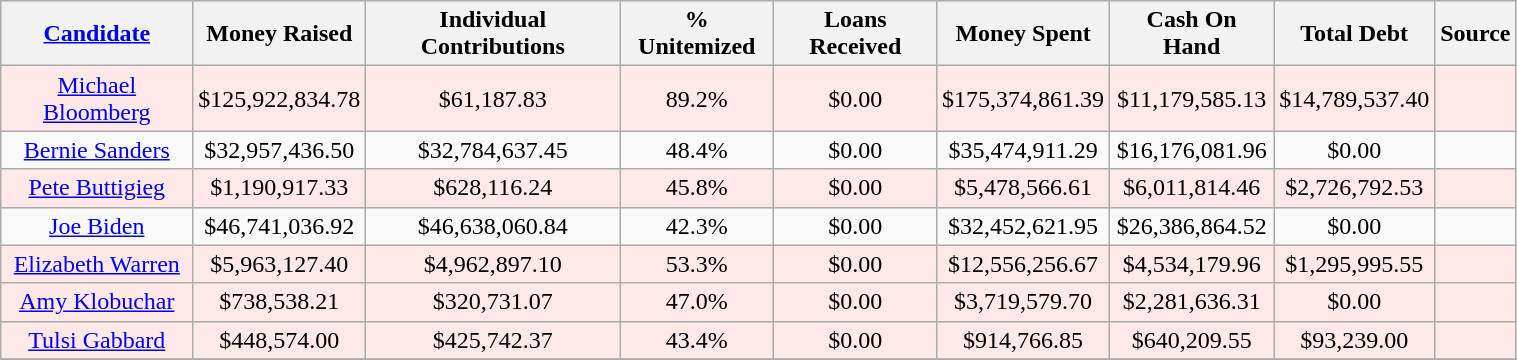<table class="sortable wikitable" style="text-align:center; width:80%;">
<tr>
<th><a href='#'>Candidate</a></th>
<th>Money Raised</th>
<th>Individual Contributions</th>
<th>% Unitemized</th>
<th>Loans Received</th>
<th>Money Spent</th>
<th>Cash On Hand</th>
<th>Total Debt</th>
<th>Source</th>
</tr>
<tr style="background:#ffe8e8;">
<td><a href='#'>Michael Bloomberg</a></td>
<td>$125,922,834.78</td>
<td>$61,187.83</td>
<td>89.2%</td>
<td>$0.00</td>
<td>$175,374,861.39</td>
<td>$11,179,585.13</td>
<td>$14,789,537.40</td>
<td></td>
</tr>
<tr>
<td><a href='#'>Bernie Sanders</a></td>
<td>$32,957,436.50</td>
<td>$32,784,637.45</td>
<td>48.4%</td>
<td>$0.00</td>
<td>$35,474,911.29</td>
<td>$16,176,081.96</td>
<td>$0.00</td>
<td></td>
</tr>
<tr style="background:#ffe8e8;">
<td><a href='#'>Pete Buttigieg</a></td>
<td>$1,190,917.33</td>
<td>$628,116.24</td>
<td>45.8%</td>
<td>$0.00</td>
<td>$5,478,566.61</td>
<td>$6,011,814.46</td>
<td>$2,726,792.53</td>
<td></td>
</tr>
<tr>
<td><a href='#'>Joe Biden</a></td>
<td>$46,741,036.92</td>
<td>$46,638,060.84</td>
<td>42.3%</td>
<td>$0.00</td>
<td>$32,452,621.95</td>
<td>$26,386,864.52</td>
<td>$0.00</td>
<td></td>
</tr>
<tr style="background:#ffe8e8;">
<td><a href='#'>Elizabeth Warren</a></td>
<td>$5,963,127.40</td>
<td>$4,962,897.10</td>
<td>53.3%</td>
<td>$0.00</td>
<td>$12,556,256.67</td>
<td>$4,534,179.96</td>
<td>$1,295,995.55</td>
<td></td>
</tr>
<tr style="background:#ffe8e8;">
<td><a href='#'>Amy Klobuchar</a></td>
<td>$738,538.21</td>
<td>$320,731.07</td>
<td>47.0%</td>
<td>$0.00</td>
<td>$3,719,579.70</td>
<td>$2,281,636.31</td>
<td>$0.00</td>
<td></td>
</tr>
<tr style="background:#ffe8e8;">
<td><a href='#'>Tulsi Gabbard</a></td>
<td>$448,574.00</td>
<td>$425,742.37</td>
<td>43.4%</td>
<td>$0.00</td>
<td>$914,766.85</td>
<td>$640,209.55</td>
<td>$93,239.00</td>
<td></td>
</tr>
<tr>
</tr>
</table>
